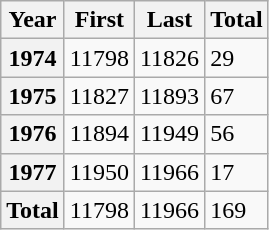<table class="wikitable">
<tr>
<th>Year</th>
<th>First</th>
<th>Last</th>
<th>Total</th>
</tr>
<tr>
<th>1974</th>
<td>11798</td>
<td>11826</td>
<td>29</td>
</tr>
<tr>
<th>1975</th>
<td>11827</td>
<td>11893</td>
<td>67</td>
</tr>
<tr>
<th>1976</th>
<td>11894</td>
<td>11949</td>
<td>56</td>
</tr>
<tr>
<th>1977</th>
<td>11950</td>
<td>11966</td>
<td>17</td>
</tr>
<tr>
<th>Total</th>
<td>11798</td>
<td>11966</td>
<td>169</td>
</tr>
</table>
